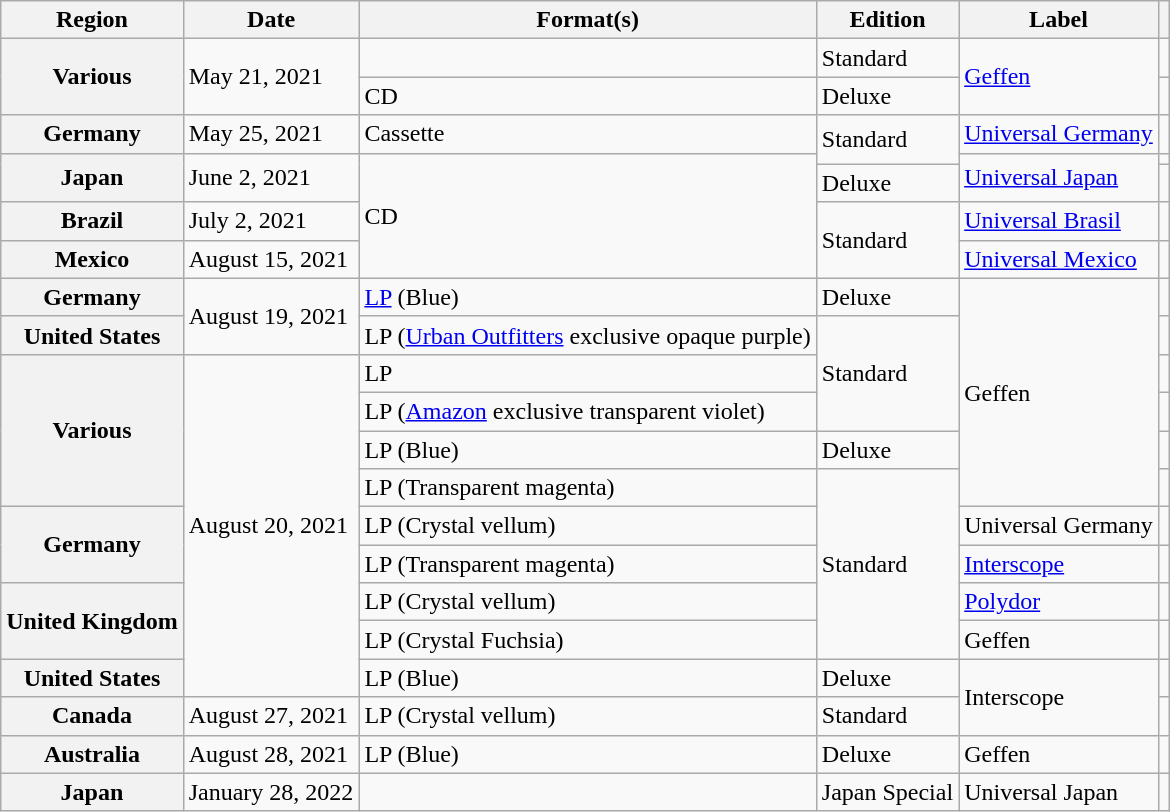<table class="wikitable plainrowheaders">
<tr>
<th scope="col">Region</th>
<th scope="col">Date</th>
<th scope="col">Format(s)</th>
<th scope="col">Edition</th>
<th scope="col">Label</th>
<th scope="col"></th>
</tr>
<tr>
<th scope="row" rowspan="2">Various</th>
<td rowspan="2">May 21, 2021</td>
<td></td>
<td>Standard</td>
<td rowspan="2"><a href='#'>Geffen</a></td>
<td align="center"></td>
</tr>
<tr>
<td>CD</td>
<td>Deluxe</td>
<td align="center"></td>
</tr>
<tr>
<th scope="row">Germany</th>
<td>May 25, 2021</td>
<td>Cassette</td>
<td rowspan="2">Standard</td>
<td><a href='#'>Universal Germany</a></td>
<td align="center"></td>
</tr>
<tr>
<th scope="row" rowspan="2">Japan</th>
<td rowspan="2">June 2, 2021</td>
<td rowspan="4">CD</td>
<td rowspan="2"><a href='#'>Universal Japan</a></td>
<td align="center"></td>
</tr>
<tr>
<td>Deluxe</td>
<td align="center"></td>
</tr>
<tr>
<th scope="row">Brazil</th>
<td>July 2, 2021</td>
<td rowspan="2">Standard</td>
<td><a href='#'>Universal Brasil</a></td>
<td align="center"></td>
</tr>
<tr>
<th scope="row">Mexico</th>
<td>August 15, 2021</td>
<td><a href='#'>Universal Mexico</a></td>
<td align="center"></td>
</tr>
<tr>
<th scope="row">Germany</th>
<td rowspan="2">August 19, 2021</td>
<td><a href='#'>LP</a> (Blue)</td>
<td>Deluxe</td>
<td rowspan="6">Geffen</td>
<td align="center"></td>
</tr>
<tr>
<th scope="row">United States</th>
<td>LP (<a href='#'>Urban Outfitters</a> exclusive opaque purple)</td>
<td rowspan="3">Standard</td>
<td align="center"></td>
</tr>
<tr>
<th scope="row" rowspan="4">Various</th>
<td rowspan="9">August 20, 2021</td>
<td>LP</td>
<td align="center"></td>
</tr>
<tr>
<td>LP (<a href='#'>Amazon</a> exclusive transparent violet)</td>
<td align="center"></td>
</tr>
<tr>
<td>LP (Blue)</td>
<td>Deluxe</td>
<td align="center"></td>
</tr>
<tr>
<td>LP (Transparent magenta)</td>
<td rowspan="5">Standard</td>
<td align="center"></td>
</tr>
<tr>
<th scope="row" rowspan="2">Germany</th>
<td>LP (Crystal vellum)</td>
<td>Universal Germany</td>
<td align="center"></td>
</tr>
<tr>
<td>LP (Transparent magenta)</td>
<td><a href='#'>Interscope</a></td>
<td align="center"></td>
</tr>
<tr>
<th scope="row" rowspan="2">United Kingdom</th>
<td>LP (Crystal vellum)</td>
<td><a href='#'>Polydor</a></td>
<td align="center"></td>
</tr>
<tr>
<td>LP (Crystal Fuchsia)</td>
<td>Geffen</td>
<td align="center"></td>
</tr>
<tr>
<th scope="row">United States</th>
<td>LP (Blue)</td>
<td>Deluxe</td>
<td rowspan="2">Interscope</td>
<td align="center"></td>
</tr>
<tr>
<th scope="row">Canada</th>
<td>August 27, 2021</td>
<td>LP (Crystal vellum)</td>
<td>Standard</td>
<td align="center"></td>
</tr>
<tr>
<th scope="row">Australia</th>
<td>August 28, 2021</td>
<td>LP (Blue)</td>
<td>Deluxe</td>
<td>Geffen</td>
<td align="center"></td>
</tr>
<tr>
<th scope="row">Japan</th>
<td>January 28, 2022</td>
<td></td>
<td>Japan Special</td>
<td>Universal Japan</td>
<td align="center"></td>
</tr>
</table>
